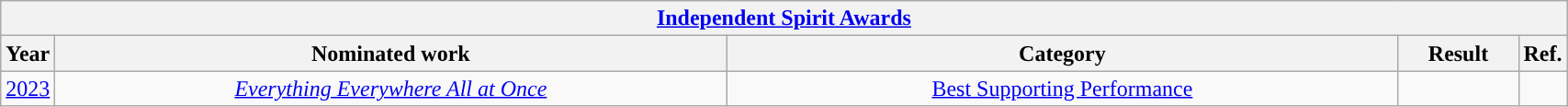<table class="wikitable">
<tr>
<th Colspan=5 align=center><a href='#'>Independent Spirit Awards</a></th>
</tr>
<tr>
<th scope="col" style="width:1em;">Year</th>
<th scope="col" style="width:30em;">Nominated work</th>
<th scope="col" style="width:30em;">Category</th>
<th scope="col" style="width:5em;">Result</th>
<th scope="col" style="width:1em;">Ref.</th>
</tr>
<tr>
<td align="center"><a href='#'>2023</a></td>
<td align="center"><em><a href='#'>Everything Everywhere All at Once</a></em></td>
<td align="center"><a href='#'>Best Supporting Performance</a></td>
<td></td>
<td align="center"></td>
</tr>
</table>
